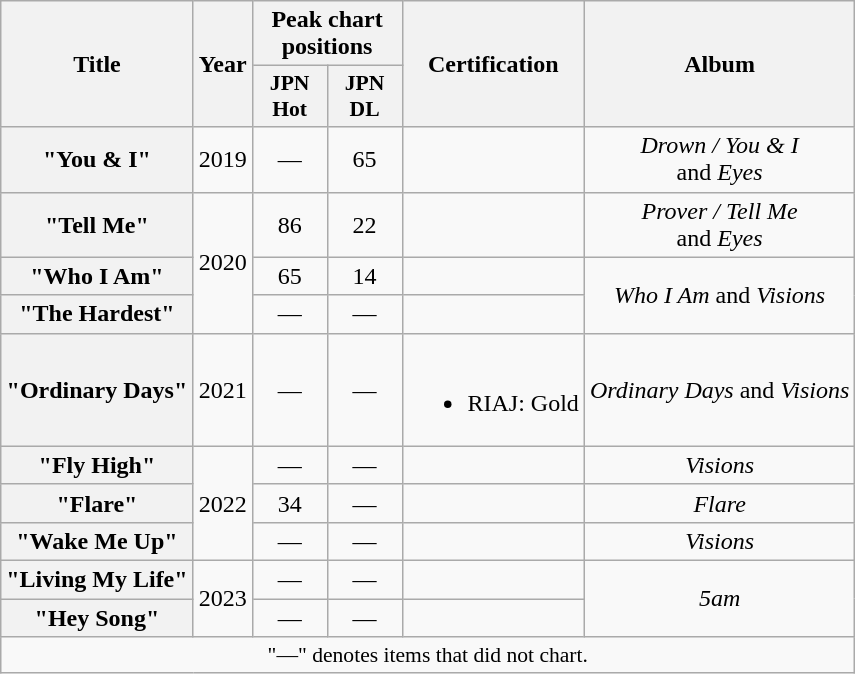<table class="wikitable plainrowheaders" style="text-align:center;">
<tr>
<th rowspan="2" scope="col">Title</th>
<th rowspan="2" scope="col">Year</th>
<th colspan="2">Peak chart positions</th>
<th rowspan="2" scope="col">Certification</th>
<th rowspan="2" scope="col">Album</th>
</tr>
<tr>
<th style="width:3em;font-size:90%">JPN<br>Hot<br></th>
<th style="width:3em;font-size:90%">JPN<br>DL<br></th>
</tr>
<tr>
<th scope="row">"You & I"</th>
<td>2019</td>
<td>—</td>
<td>65</td>
<td></td>
<td><em>Drown / You & I</em><br>and <em>Eyes</em></td>
</tr>
<tr>
<th scope="row">"Tell Me"</th>
<td rowspan="3">2020</td>
<td>86</td>
<td>22</td>
<td></td>
<td><em>Prover / Tell Me</em><br>and <em>Eyes</em></td>
</tr>
<tr>
<th scope="row">"Who I Am"</th>
<td>65</td>
<td>14</td>
<td></td>
<td rowspan="2"><em>Who I Am</em> and <em>Visions</em></td>
</tr>
<tr>
<th scope="row">"The Hardest"</th>
<td>—</td>
<td>—</td>
<td></td>
</tr>
<tr>
<th scope="row">"Ordinary Days"</th>
<td>2021</td>
<td>—</td>
<td>—</td>
<td><br><ul><li>RIAJ: Gold </li></ul></td>
<td><em>Ordinary Days</em> and <em>Visions</em></td>
</tr>
<tr>
<th scope="row">"Fly High"</th>
<td rowspan="3">2022</td>
<td>—</td>
<td>—</td>
<td></td>
<td><em>Visions</em></td>
</tr>
<tr>
<th scope="row">"Flare"</th>
<td>34</td>
<td>—</td>
<td></td>
<td><em>Flare</em></td>
</tr>
<tr>
<th scope="row">"Wake Me Up"</th>
<td>—</td>
<td>—</td>
<td></td>
<td><em>Visions</em></td>
</tr>
<tr>
<th scope="row">"Living My Life"</th>
<td rowspan="2">2023</td>
<td>—</td>
<td>—</td>
<td></td>
<td rowspan="2"><em>5am</em></td>
</tr>
<tr>
<th scope="row">"Hey Song"</th>
<td>—</td>
<td>—</td>
<td></td>
</tr>
<tr>
<td colspan="6" align="center" style="font-size:90%;">"—" denotes items that did not chart.</td>
</tr>
</table>
